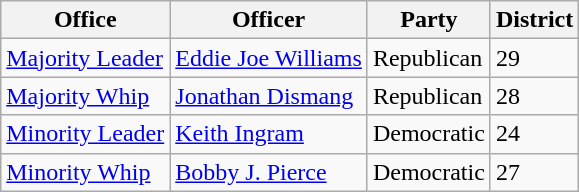<table class="wikitable">
<tr>
<th>Office</th>
<th>Officer</th>
<th>Party</th>
<th>District</th>
</tr>
<tr>
<td><a href='#'>Majority Leader</a></td>
<td><a href='#'>Eddie Joe Williams</a></td>
<td>Republican</td>
<td>29</td>
</tr>
<tr>
<td><a href='#'>Majority Whip</a></td>
<td><a href='#'>Jonathan Dismang</a></td>
<td>Republican</td>
<td>28</td>
</tr>
<tr>
<td><a href='#'>Minority Leader</a></td>
<td><a href='#'>Keith Ingram</a></td>
<td>Democratic</td>
<td>24</td>
</tr>
<tr>
<td><a href='#'>Minority Whip</a></td>
<td><a href='#'>Bobby J. Pierce</a></td>
<td>Democratic</td>
<td>27</td>
</tr>
</table>
